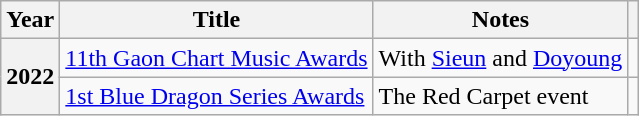<table class="wikitable plainrowheaders">
<tr>
<th scope="col">Year</th>
<th scope="col">Title</th>
<th scope="col">Notes</th>
<th scope="col"></th>
</tr>
<tr>
<th scope="row" rowspan="2">2022</th>
<td><a href='#'>11th Gaon Chart Music Awards</a></td>
<td>With <a href='#'>Sieun</a> and <a href='#'>Doyoung</a></td>
<td style="text-align:center"></td>
</tr>
<tr>
<td><a href='#'>1st Blue Dragon Series Awards</a></td>
<td>The Red Carpet event</td>
<td style="text-align:center"></td>
</tr>
</table>
